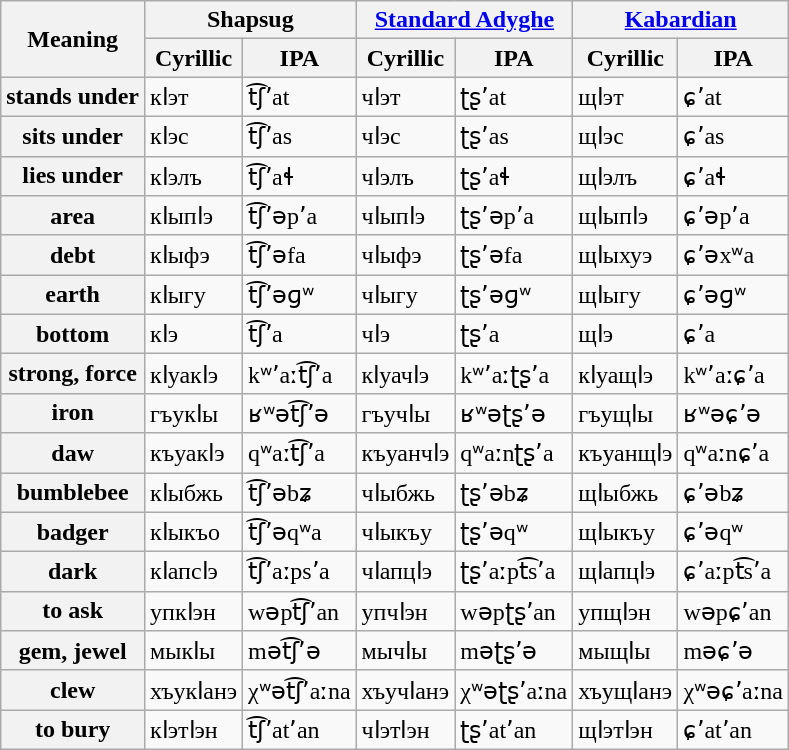<table class="wikitable">
<tr>
<th rowspan="2">Meaning</th>
<th colspan="2">Shapsug</th>
<th colspan="2"><a href='#'>Standard Adyghe</a></th>
<th colspan="2"><a href='#'>Kabardian</a></th>
</tr>
<tr>
<th>Cyrillic</th>
<th>IPA</th>
<th>Cyrillic</th>
<th>IPA</th>
<th>Cyrillic</th>
<th>IPA</th>
</tr>
<tr>
<th>stands under</th>
<td>кӏэт</td>
<td>t͡ʃʼat</td>
<td>чӏэт</td>
<td>ʈʂʼat</td>
<td>щӏэт</td>
<td>ɕʼat</td>
</tr>
<tr>
<th>sits under</th>
<td>кӏэс</td>
<td>t͡ʃʼas</td>
<td>чӏэс</td>
<td>ʈʂʼas</td>
<td>щӏэс</td>
<td>ɕʼas</td>
</tr>
<tr>
<th>lies under</th>
<td>кӏэлъ</td>
<td>t͡ʃʼaɬ</td>
<td>чӏэлъ</td>
<td>ʈʂʼaɬ</td>
<td>щӏэлъ</td>
<td>ɕʼaɬ</td>
</tr>
<tr>
<th>area</th>
<td>кӏыпӏэ</td>
<td>t͡ʃʼəpʼa</td>
<td>чӏыпӏэ</td>
<td>ʈʂʼəpʼa</td>
<td>щӏыпӏэ</td>
<td>ɕʼəpʼa</td>
</tr>
<tr>
<th>debt</th>
<td>кӏыфэ</td>
<td>t͡ʃʼəfa</td>
<td>чӏыфэ</td>
<td>ʈʂʼəfa</td>
<td>щӏыхуэ</td>
<td>ɕʼəxʷa</td>
</tr>
<tr>
<th>earth</th>
<td>кӏыгу</td>
<td>t͡ʃʼəɡʷ</td>
<td>чӏыгу</td>
<td>ʈʂʼəɡʷ</td>
<td>щӏыгу</td>
<td>ɕʼəɡʷ</td>
</tr>
<tr>
<th>bottom</th>
<td>кӏэ</td>
<td>t͡ʃʼa</td>
<td>чӏэ</td>
<td>ʈʂʼa</td>
<td>щӏэ</td>
<td>ɕʼa</td>
</tr>
<tr>
<th>strong, force</th>
<td>кӏуакӏэ</td>
<td>kʷʼaːt͡ʃʼa</td>
<td>кӏуачӏэ</td>
<td>kʷʼaːʈʂʼa</td>
<td>кӏуащӏэ</td>
<td>kʷʼaːɕʼa</td>
</tr>
<tr>
<th>iron</th>
<td>гъукӏы</td>
<td>ʁʷət͡ʃʼə</td>
<td>гъучӏы</td>
<td>ʁʷəʈʂʼə</td>
<td>гъущӏы</td>
<td>ʁʷəɕʼə</td>
</tr>
<tr>
<th>daw</th>
<td>къуакӏэ</td>
<td>qʷaːt͡ʃʼa</td>
<td>къуанчӏэ</td>
<td>qʷaːnʈʂʼa</td>
<td>къуанщӏэ</td>
<td>qʷaːnɕʼa</td>
</tr>
<tr>
<th>bumblebee</th>
<td>кӏыбжь</td>
<td>t͡ʃʼəbʑ</td>
<td>чӏыбжь</td>
<td>ʈʂʼəbʑ</td>
<td>щӏыбжь</td>
<td>ɕʼəbʑ</td>
</tr>
<tr>
<th>badger</th>
<td>кӏыкъо</td>
<td>t͡ʃʼəqʷa</td>
<td>чӏыкъу</td>
<td>ʈʂʼəqʷ</td>
<td>щӏыкъу</td>
<td>ɕʼəqʷ</td>
</tr>
<tr>
<th>dark</th>
<td>кӏапсӏэ</td>
<td>t͡ʃʼaːpsʼa</td>
<td>чӏапцӏэ</td>
<td>ʈʂʼaːpt͡sʼa</td>
<td>щӏапцӏэ</td>
<td>ɕʼaːpt͡sʼa</td>
</tr>
<tr>
<th>to ask</th>
<td>упкӏэн</td>
<td>wəpt͡ʃʼan</td>
<td>упчӏэн</td>
<td>wəpʈʂʼan</td>
<td>упщӏэн</td>
<td>wəpɕʼan</td>
</tr>
<tr>
<th>gem, jewel</th>
<td>мыкӏы</td>
<td>mət͡ʃʼə</td>
<td>мычӏы</td>
<td>məʈʂʼə</td>
<td>мыщӏы</td>
<td>məɕʼə</td>
</tr>
<tr>
<th>clew</th>
<td>хъукӏанэ</td>
<td>χʷət͡ʃʼaːna</td>
<td>хъучӏанэ</td>
<td>χʷəʈʂʼaːna</td>
<td>хъущӏанэ</td>
<td>χʷəɕʼaːna</td>
</tr>
<tr>
<th>to bury</th>
<td>кӏэтӏэн</td>
<td>t͡ʃʼatʼan</td>
<td>чӏэтӏэн</td>
<td>ʈʂʼatʼan</td>
<td>щӏэтӏэн</td>
<td>ɕʼatʼan</td>
</tr>
</table>
